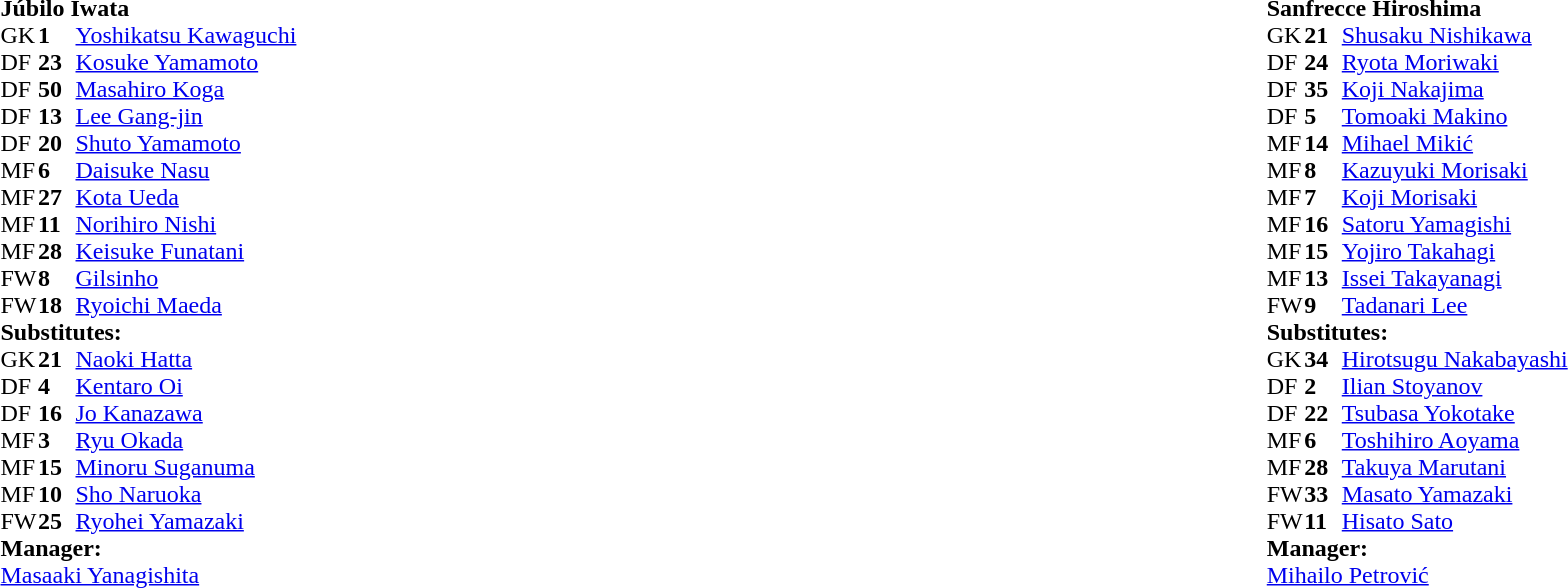<table width="100%">
<tr>
<td valign="top" width="50%"><br><table style="font-size: 100%" cellspacing="0" cellpadding="0">
<tr>
<td colspan="4"><strong>Júbilo Iwata</strong></td>
</tr>
<tr>
<th width="25"></th>
<th width="25"></th>
</tr>
<tr>
<td>GK</td>
<td><strong>1</strong></td>
<td> <a href='#'>Yoshikatsu Kawaguchi</a></td>
</tr>
<tr>
<td>DF</td>
<td><strong>23</strong></td>
<td> <a href='#'>Kosuke Yamamoto</a></td>
</tr>
<tr>
<td>DF</td>
<td><strong>50</strong></td>
<td> <a href='#'>Masahiro Koga</a></td>
</tr>
<tr>
<td>DF</td>
<td><strong>13</strong></td>
<td> <a href='#'>Lee Gang-jin</a></td>
<td></td>
</tr>
<tr>
<td>DF</td>
<td><strong>20</strong></td>
<td> <a href='#'>Shuto Yamamoto</a></td>
</tr>
<tr>
<td>MF</td>
<td><strong>6</strong></td>
<td> <a href='#'>Daisuke Nasu</a></td>
</tr>
<tr>
<td>MF</td>
<td><strong>27</strong></td>
<td> <a href='#'>Kota Ueda</a></td>
</tr>
<tr>
<td>MF</td>
<td><strong>11</strong></td>
<td> <a href='#'>Norihiro Nishi</a></td>
</tr>
<tr>
<td>MF</td>
<td><strong>28</strong></td>
<td> <a href='#'>Keisuke Funatani</a></td>
<td></td>
</tr>
<tr>
<td>FW</td>
<td><strong>8</strong></td>
<td> <a href='#'>Gilsinho</a></td>
<td></td>
</tr>
<tr>
<td>FW</td>
<td><strong>18</strong></td>
<td> <a href='#'>Ryoichi Maeda</a></td>
</tr>
<tr>
<td colspan="4"><strong>Substitutes:</strong></td>
</tr>
<tr>
<td>GK</td>
<td><strong>21</strong></td>
<td> <a href='#'>Naoki Hatta</a></td>
</tr>
<tr>
<td>DF</td>
<td><strong>4</strong></td>
<td> <a href='#'>Kentaro Oi</a></td>
<td></td>
</tr>
<tr>
<td>DF</td>
<td><strong>16</strong></td>
<td> <a href='#'>Jo Kanazawa</a></td>
</tr>
<tr>
<td>MF</td>
<td><strong>3</strong></td>
<td> <a href='#'>Ryu Okada</a></td>
</tr>
<tr>
<td>MF</td>
<td><strong>15</strong></td>
<td> <a href='#'>Minoru Suganuma</a></td>
<td></td>
</tr>
<tr>
<td>MF</td>
<td><strong>10</strong></td>
<td> <a href='#'>Sho Naruoka</a></td>
</tr>
<tr>
<td>FW</td>
<td><strong>25</strong></td>
<td> <a href='#'>Ryohei Yamazaki</a></td>
<td></td>
</tr>
<tr>
<td colspan="4"><strong>Manager:</strong></td>
</tr>
<tr>
<td colspan="3"> <a href='#'>Masaaki Yanagishita</a></td>
</tr>
</table>
</td>
<td valign="top" width="50%"><br><table style="font-size: 100%" cellspacing="0" cellpadding="0" align="center">
<tr>
<td colspan="4"><strong>Sanfrecce Hiroshima</strong></td>
</tr>
<tr>
<th width="25"></th>
<th width="25"></th>
</tr>
<tr>
<td>GK</td>
<td><strong>21</strong></td>
<td> <a href='#'>Shusaku Nishikawa</a></td>
</tr>
<tr>
<td>DF</td>
<td><strong>24</strong></td>
<td> <a href='#'>Ryota Moriwaki</a></td>
</tr>
<tr>
<td>DF</td>
<td><strong>35</strong></td>
<td> <a href='#'>Koji Nakajima</a></td>
</tr>
<tr>
<td>DF</td>
<td><strong>5</strong></td>
<td> <a href='#'>Tomoaki Makino</a></td>
</tr>
<tr>
<td>MF</td>
<td><strong>14</strong></td>
<td> <a href='#'>Mihael Mikić</a></td>
<td></td>
</tr>
<tr>
<td>MF</td>
<td><strong>8</strong></td>
<td> <a href='#'>Kazuyuki Morisaki</a></td>
</tr>
<tr>
<td>MF</td>
<td><strong>7</strong></td>
<td> <a href='#'>Koji Morisaki</a></td>
<td></td>
</tr>
<tr>
<td>MF</td>
<td><strong>16</strong></td>
<td> <a href='#'>Satoru Yamagishi</a></td>
</tr>
<tr>
<td>MF</td>
<td><strong>15</strong></td>
<td> <a href='#'>Yojiro Takahagi</a></td>
</tr>
<tr>
<td>MF</td>
<td><strong>13</strong></td>
<td> <a href='#'>Issei Takayanagi</a></td>
<td></td>
</tr>
<tr>
<td>FW</td>
<td><strong>9</strong></td>
<td> <a href='#'>Tadanari Lee</a></td>
</tr>
<tr>
<td colspan="4"><strong>Substitutes:</strong></td>
</tr>
<tr>
<td>GK</td>
<td><strong>34</strong></td>
<td> <a href='#'>Hirotsugu Nakabayashi</a></td>
</tr>
<tr>
<td>DF</td>
<td><strong>2</strong></td>
<td> <a href='#'>Ilian Stoyanov</a></td>
</tr>
<tr>
<td>DF</td>
<td><strong>22</strong></td>
<td> <a href='#'>Tsubasa Yokotake</a></td>
<td></td>
</tr>
<tr>
<td>MF</td>
<td><strong>6</strong></td>
<td> <a href='#'>Toshihiro Aoyama</a></td>
<td></td>
</tr>
<tr>
<td>MF</td>
<td><strong>28</strong></td>
<td> <a href='#'>Takuya Marutani</a></td>
</tr>
<tr>
<td>FW</td>
<td><strong>33</strong></td>
<td> <a href='#'>Masato Yamazaki</a></td>
<td></td>
</tr>
<tr>
<td>FW</td>
<td><strong>11</strong></td>
<td> <a href='#'>Hisato Sato</a></td>
</tr>
<tr>
<td colspan="4"><strong>Manager:</strong></td>
</tr>
<tr>
<td colspan="3"> <a href='#'>Mihailo Petrović</a></td>
</tr>
</table>
</td>
</tr>
</table>
